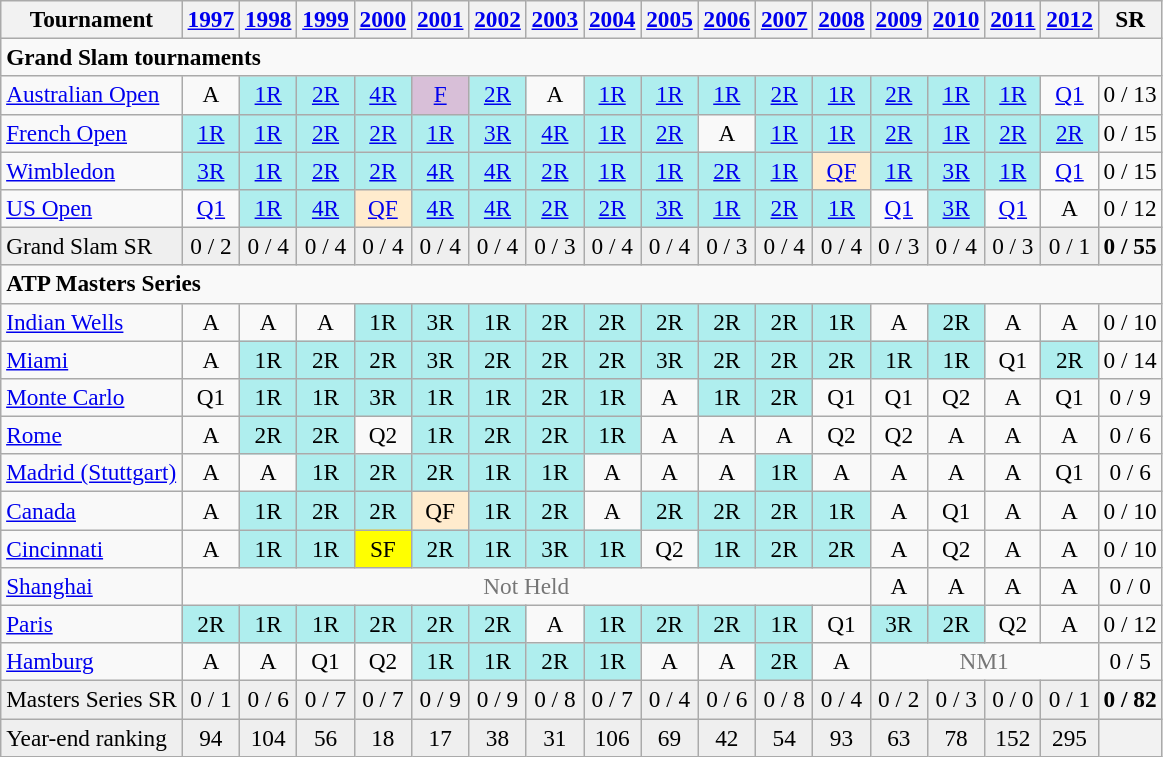<table class=wikitable style=text-align:center;font-size:97%>
<tr>
<th>Tournament</th>
<th><a href='#'>1997</a></th>
<th><a href='#'>1998</a></th>
<th><a href='#'>1999</a></th>
<th><a href='#'>2000</a></th>
<th><a href='#'>2001</a></th>
<th><a href='#'>2002</a></th>
<th><a href='#'>2003</a></th>
<th><a href='#'>2004</a></th>
<th><a href='#'>2005</a></th>
<th><a href='#'>2006</a></th>
<th><a href='#'>2007</a></th>
<th><a href='#'>2008</a></th>
<th><a href='#'>2009</a></th>
<th><a href='#'>2010</a></th>
<th><a href='#'>2011</a></th>
<th><a href='#'>2012</a></th>
<th>SR</th>
</tr>
<tr>
<td colspan=19 align=left><strong>Grand Slam tournaments</strong></td>
</tr>
<tr>
<td align=left><a href='#'>Australian Open</a></td>
<td>A</td>
<td bgcolor=afeeee><a href='#'>1R</a></td>
<td bgcolor=afeeee><a href='#'>2R</a></td>
<td bgcolor=afeeee><a href='#'>4R</a></td>
<td bgcolor=thistle><a href='#'>F</a></td>
<td bgcolor=afeeee><a href='#'>2R</a></td>
<td>A</td>
<td bgcolor=afeeee><a href='#'>1R</a></td>
<td bgcolor=afeeee><a href='#'>1R</a></td>
<td bgcolor=afeeee><a href='#'>1R</a></td>
<td bgcolor=afeeee><a href='#'>2R</a></td>
<td bgcolor=afeeee><a href='#'>1R</a></td>
<td bgcolor=afeeee><a href='#'>2R</a></td>
<td bgcolor=afeeee><a href='#'>1R</a></td>
<td bgcolor=afeeee><a href='#'>1R</a></td>
<td><a href='#'>Q1</a></td>
<td>0 / 13</td>
</tr>
<tr>
<td align=left><a href='#'>French Open</a></td>
<td bgcolor=afeeee><a href='#'>1R</a></td>
<td bgcolor=afeeee><a href='#'>1R</a></td>
<td bgcolor=afeeee><a href='#'>2R</a></td>
<td bgcolor=afeeee><a href='#'>2R</a></td>
<td bgcolor=afeeee><a href='#'>1R</a></td>
<td bgcolor=afeeee><a href='#'>3R</a></td>
<td bgcolor=afeeee><a href='#'>4R</a></td>
<td bgcolor=afeeee><a href='#'>1R</a></td>
<td bgcolor=afeeee><a href='#'>2R</a></td>
<td>A</td>
<td bgcolor=afeeee><a href='#'>1R</a></td>
<td bgcolor=afeeee><a href='#'>1R</a></td>
<td bgcolor=afeeee><a href='#'>2R</a></td>
<td bgcolor=afeeee><a href='#'>1R</a></td>
<td bgcolor=afeeee><a href='#'>2R</a></td>
<td bgcolor=afeeee><a href='#'>2R</a></td>
<td>0 / 15</td>
</tr>
<tr>
<td align=left><a href='#'>Wimbledon</a></td>
<td bgcolor=afeeee><a href='#'>3R</a></td>
<td bgcolor=afeeee><a href='#'>1R</a></td>
<td bgcolor=afeeee><a href='#'>2R</a></td>
<td bgcolor=afeeee><a href='#'>2R</a></td>
<td bgcolor=afeeee><a href='#'>4R</a></td>
<td bgcolor=afeeee><a href='#'>4R</a></td>
<td bgcolor=afeeee><a href='#'>2R</a></td>
<td bgcolor=afeeee><a href='#'>1R</a></td>
<td bgcolor=afeeee><a href='#'>1R</a></td>
<td bgcolor=afeeee><a href='#'>2R</a></td>
<td bgcolor=afeeee><a href='#'>1R</a></td>
<td bgcolor=ffebcd><a href='#'>QF</a></td>
<td bgcolor=afeeee><a href='#'>1R</a></td>
<td bgcolor=afeeee><a href='#'>3R</a></td>
<td bgcolor=afeeee><a href='#'>1R</a></td>
<td><a href='#'>Q1</a></td>
<td>0 / 15</td>
</tr>
<tr>
<td align=left><a href='#'>US Open</a></td>
<td><a href='#'>Q1</a></td>
<td bgcolor=afeeee><a href='#'>1R</a></td>
<td bgcolor=afeeee><a href='#'>4R</a></td>
<td bgcolor=ffebcd><a href='#'>QF</a></td>
<td bgcolor=afeeee><a href='#'>4R</a></td>
<td bgcolor=afeeee><a href='#'>4R</a></td>
<td bgcolor=afeeee><a href='#'>2R</a></td>
<td bgcolor=afeeee><a href='#'>2R</a></td>
<td bgcolor=afeeee><a href='#'>3R</a></td>
<td bgcolor=afeeee><a href='#'>1R</a></td>
<td bgcolor=afeeee><a href='#'>2R</a></td>
<td bgcolor=afeeee><a href='#'>1R</a></td>
<td><a href='#'>Q1</a></td>
<td bgcolor=afeeee><a href='#'>3R</a></td>
<td><a href='#'>Q1</a></td>
<td>A</td>
<td>0 / 12</td>
</tr>
<tr bgcolor=efefef>
<td align=left>Grand Slam SR</td>
<td>0 / 2</td>
<td>0 / 4</td>
<td>0 / 4</td>
<td>0 / 4</td>
<td>0 / 4</td>
<td>0 / 4</td>
<td>0 / 3</td>
<td>0 / 4</td>
<td>0 / 4</td>
<td>0 / 3</td>
<td>0 / 4</td>
<td>0 / 4</td>
<td>0 / 3</td>
<td>0 / 4</td>
<td>0 / 3</td>
<td>0 / 1</td>
<th>0 / 55</th>
</tr>
<tr>
<td colspan=19 align=left><strong>ATP Masters Series</strong></td>
</tr>
<tr>
<td align=left><a href='#'>Indian Wells</a></td>
<td>A</td>
<td>A</td>
<td>A</td>
<td bgcolor=afeeee>1R</td>
<td bgcolor=afeeee>3R</td>
<td bgcolor=afeeee>1R</td>
<td bgcolor=afeeee>2R</td>
<td bgcolor=afeeee>2R</td>
<td bgcolor=afeeee>2R</td>
<td bgcolor=afeeee>2R</td>
<td bgcolor=afeeee>2R</td>
<td bgcolor=afeeee>1R</td>
<td>A</td>
<td bgcolor=afeeee>2R</td>
<td>A</td>
<td>A</td>
<td>0 / 10</td>
</tr>
<tr>
<td align=left><a href='#'>Miami</a></td>
<td>A</td>
<td bgcolor=afeeee>1R</td>
<td bgcolor=afeeee>2R</td>
<td bgcolor=afeeee>2R</td>
<td bgcolor=afeeee>3R</td>
<td bgcolor=afeeee>2R</td>
<td bgcolor=afeeee>2R</td>
<td bgcolor=afeeee>2R</td>
<td bgcolor=afeeee>3R</td>
<td bgcolor=afeeee>2R</td>
<td bgcolor=afeeee>2R</td>
<td bgcolor=afeeee>2R</td>
<td bgcolor=afeeee>1R</td>
<td bgcolor=afeeee>1R</td>
<td>Q1</td>
<td bgcolor=afeeee>2R</td>
<td>0 / 14</td>
</tr>
<tr>
<td align=left><a href='#'>Monte Carlo</a></td>
<td>Q1</td>
<td bgcolor=afeeee>1R</td>
<td bgcolor=afeeee>1R</td>
<td bgcolor=afeeee>3R</td>
<td bgcolor=afeeee>1R</td>
<td bgcolor=afeeee>1R</td>
<td bgcolor=afeeee>2R</td>
<td bgcolor=afeeee>1R</td>
<td>A</td>
<td bgcolor=afeeee>1R</td>
<td bgcolor=afeeee>2R</td>
<td>Q1</td>
<td>Q1</td>
<td>Q2</td>
<td>A</td>
<td>Q1</td>
<td>0 / 9</td>
</tr>
<tr>
<td align=left><a href='#'>Rome</a></td>
<td>A</td>
<td bgcolor=afeeee>2R</td>
<td bgcolor=afeeee>2R</td>
<td>Q2</td>
<td bgcolor=afeeee>1R</td>
<td bgcolor=afeeee>2R</td>
<td bgcolor=afeeee>2R</td>
<td bgcolor=afeeee>1R</td>
<td>A</td>
<td>A</td>
<td>A</td>
<td>Q2</td>
<td>Q2</td>
<td>A</td>
<td>A</td>
<td>A</td>
<td>0 / 6</td>
</tr>
<tr>
<td align=left><a href='#'>Madrid (Stuttgart)</a></td>
<td>A</td>
<td>A</td>
<td bgcolor=afeeee>1R</td>
<td bgcolor=afeeee>2R</td>
<td bgcolor=afeeee>2R</td>
<td bgcolor=afeeee>1R</td>
<td bgcolor=afeeee>1R</td>
<td>A</td>
<td>A</td>
<td>A</td>
<td bgcolor=afeeee>1R</td>
<td>A</td>
<td>A</td>
<td>A</td>
<td>A</td>
<td>Q1</td>
<td>0 / 6</td>
</tr>
<tr>
<td align=left><a href='#'>Canada</a></td>
<td>A</td>
<td bgcolor=afeeee>1R</td>
<td bgcolor=afeeee>2R</td>
<td bgcolor=afeeee>2R</td>
<td bgcolor=ffebcd>QF</td>
<td bgcolor=afeeee>1R</td>
<td bgcolor=afeeee>2R</td>
<td>A</td>
<td bgcolor=afeeee>2R</td>
<td bgcolor=afeeee>2R</td>
<td bgcolor=afeeee>2R</td>
<td bgcolor=afeeee>1R</td>
<td>A</td>
<td>Q1</td>
<td>A</td>
<td>A</td>
<td>0 / 10</td>
</tr>
<tr>
<td align=left><a href='#'>Cincinnati</a></td>
<td>A</td>
<td bgcolor=afeeee>1R</td>
<td bgcolor=afeeee>1R</td>
<td bgcolor=yellow>SF</td>
<td bgcolor=afeeee>2R</td>
<td bgcolor=afeeee>1R</td>
<td bgcolor=afeeee>3R</td>
<td bgcolor=afeeee>1R</td>
<td>Q2</td>
<td bgcolor=afeeee>1R</td>
<td bgcolor=afeeee>2R</td>
<td bgcolor=afeeee>2R</td>
<td>A</td>
<td>Q2</td>
<td>A</td>
<td>A</td>
<td>0 / 10</td>
</tr>
<tr>
<td align=left><a href='#'>Shanghai</a></td>
<td colspan=12 style=color:#767676>Not Held</td>
<td>A</td>
<td>A</td>
<td>A</td>
<td>A</td>
<td>0 / 0</td>
</tr>
<tr>
<td align=left><a href='#'>Paris</a></td>
<td bgcolor=afeeee>2R</td>
<td bgcolor=afeeee>1R</td>
<td bgcolor=afeeee>1R</td>
<td bgcolor=afeeee>2R</td>
<td bgcolor=afeeee>2R</td>
<td bgcolor=afeeee>2R</td>
<td>A</td>
<td bgcolor=afeeee>1R</td>
<td bgcolor=afeeee>2R</td>
<td bgcolor=afeeee>2R</td>
<td bgcolor=afeeee>1R</td>
<td>Q1</td>
<td bgcolor=afeeee>3R</td>
<td bgcolor=afeeee>2R</td>
<td>Q2</td>
<td>A</td>
<td>0 / 12</td>
</tr>
<tr>
<td align=left><a href='#'>Hamburg</a></td>
<td>A</td>
<td>A</td>
<td>Q1</td>
<td>Q2</td>
<td bgcolor=afeeee>1R</td>
<td bgcolor=afeeee>1R</td>
<td bgcolor=afeeee>2R</td>
<td bgcolor=afeeee>1R</td>
<td>A</td>
<td>A</td>
<td bgcolor=afeeee>2R</td>
<td>A</td>
<td colspan=4 style=color:#767676>NM1</td>
<td>0 / 5</td>
</tr>
<tr bgcolor=efefef>
<td align=left>Masters Series SR</td>
<td>0 / 1</td>
<td>0 / 6</td>
<td>0 / 7</td>
<td>0 / 7</td>
<td>0 / 9</td>
<td>0 / 9</td>
<td>0 / 8</td>
<td>0 / 7</td>
<td>0 / 4</td>
<td>0 / 6</td>
<td>0 / 8</td>
<td>0 / 4</td>
<td>0 / 2</td>
<td>0 / 3</td>
<td>0 / 0</td>
<td>0 / 1</td>
<th>0 / 82</th>
</tr>
<tr bgcolor=efefef>
<td align=left>Year-end ranking</td>
<td>94</td>
<td>104</td>
<td>56</td>
<td>18</td>
<td>17</td>
<td>38</td>
<td>31</td>
<td>106</td>
<td>69</td>
<td>42</td>
<td>54</td>
<td>93</td>
<td>63</td>
<td>78</td>
<td>152</td>
<td>295</td>
<th></th>
</tr>
</table>
